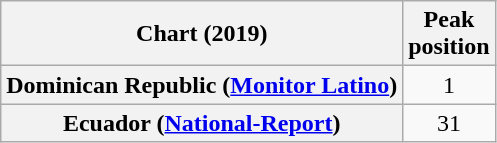<table class="wikitable sortable plainrowheaders">
<tr>
<th>Chart (2019)</th>
<th>Peak<br>position</th>
</tr>
<tr>
<th scope="row">Dominican Republic (<a href='#'>Monitor Latino</a>)</th>
<td style="text-align:center">1</td>
</tr>
<tr>
<th scope="row">Ecuador (<a href='#'>National-Report</a>)</th>
<td style="text-align:center">31</td>
</tr>
</table>
